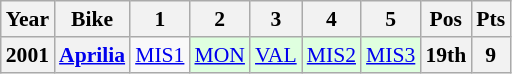<table class="wikitable" style="text-align:center; font-size:90%">
<tr>
<th>Year</th>
<th>Bike</th>
<th>1</th>
<th>2</th>
<th>3</th>
<th>4</th>
<th>5</th>
<th>Pos</th>
<th>Pts</th>
</tr>
<tr>
<th>2001</th>
<th><a href='#'>Aprilia</a></th>
<td><a href='#'>MIS1</a></td>
<td style="background:#dfffdf;"><a href='#'>MON</a><br></td>
<td style="background:#dfffdf;"><a href='#'>VAL</a><br></td>
<td style="background:#dfffdf;"><a href='#'>MIS2</a><br></td>
<td style="background:#dfffdf;"><a href='#'>MIS3</a><br></td>
<th>19th</th>
<th>9</th>
</tr>
</table>
